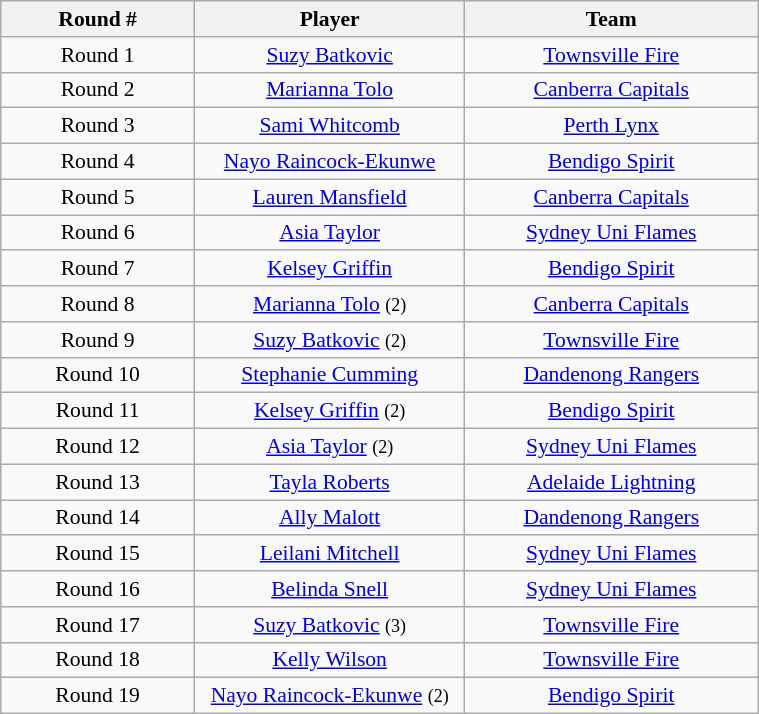<table class="wikitable" style="width: 40%; text-align:center; font-size:90%">
<tr>
<th rowspan=1 width=10>Round #</th>
<th width=40>Player</th>
<th width=30>Team</th>
</tr>
<tr>
<td>Round 1</td>
<td><a href='#'>Suzy Batkovic</a></td>
<td><a href='#'>Townsville Fire</a></td>
</tr>
<tr>
<td>Round 2</td>
<td><a href='#'>Marianna Tolo</a></td>
<td><a href='#'>Canberra Capitals</a></td>
</tr>
<tr>
<td>Round 3</td>
<td><a href='#'>Sami Whitcomb</a></td>
<td><a href='#'>Perth Lynx</a></td>
</tr>
<tr>
<td>Round 4</td>
<td><a href='#'>Nayo Raincock-Ekunwe</a></td>
<td><a href='#'>Bendigo Spirit</a></td>
</tr>
<tr>
<td>Round 5</td>
<td><a href='#'>Lauren Mansfield</a></td>
<td><a href='#'>Canberra Capitals</a></td>
</tr>
<tr>
<td>Round 6</td>
<td><a href='#'>Asia Taylor</a></td>
<td><a href='#'>Sydney Uni Flames</a></td>
</tr>
<tr>
<td>Round 7</td>
<td><a href='#'>Kelsey Griffin</a></td>
<td><a href='#'>Bendigo Spirit</a></td>
</tr>
<tr>
<td>Round 8</td>
<td><a href='#'>Marianna Tolo</a> <small> (2) </small></td>
<td><a href='#'>Canberra Capitals</a></td>
</tr>
<tr>
<td>Round 9</td>
<td><a href='#'>Suzy Batkovic</a> <small> (2) </small></td>
<td><a href='#'>Townsville Fire</a></td>
</tr>
<tr>
<td>Round 10</td>
<td><a href='#'>Stephanie Cumming</a></td>
<td><a href='#'>Dandenong Rangers</a></td>
</tr>
<tr>
<td>Round 11</td>
<td><a href='#'>Kelsey Griffin</a> <small> (2) </small></td>
<td><a href='#'>Bendigo Spirit</a></td>
</tr>
<tr>
<td>Round 12</td>
<td><a href='#'>Asia Taylor</a> <small> (2) </small></td>
<td><a href='#'>Sydney Uni Flames</a></td>
</tr>
<tr>
<td>Round 13</td>
<td><a href='#'>Tayla Roberts</a></td>
<td><a href='#'>Adelaide Lightning</a></td>
</tr>
<tr>
<td>Round 14</td>
<td><a href='#'>Ally Malott</a></td>
<td><a href='#'>Dandenong Rangers</a></td>
</tr>
<tr>
<td>Round 15</td>
<td><a href='#'>Leilani Mitchell</a></td>
<td><a href='#'>Sydney Uni Flames</a></td>
</tr>
<tr>
<td>Round 16</td>
<td><a href='#'>Belinda Snell</a></td>
<td><a href='#'>Sydney Uni Flames</a></td>
</tr>
<tr>
<td>Round 17</td>
<td><a href='#'>Suzy Batkovic</a> <small> (3) </small></td>
<td><a href='#'>Townsville Fire</a></td>
</tr>
<tr>
<td>Round 18</td>
<td><a href='#'>Kelly Wilson</a></td>
<td><a href='#'>Townsville Fire</a></td>
</tr>
<tr>
<td>Round 19</td>
<td><a href='#'>Nayo Raincock-Ekunwe</a> <small> (2) </small></td>
<td><a href='#'>Bendigo Spirit</a></td>
</tr>
</table>
